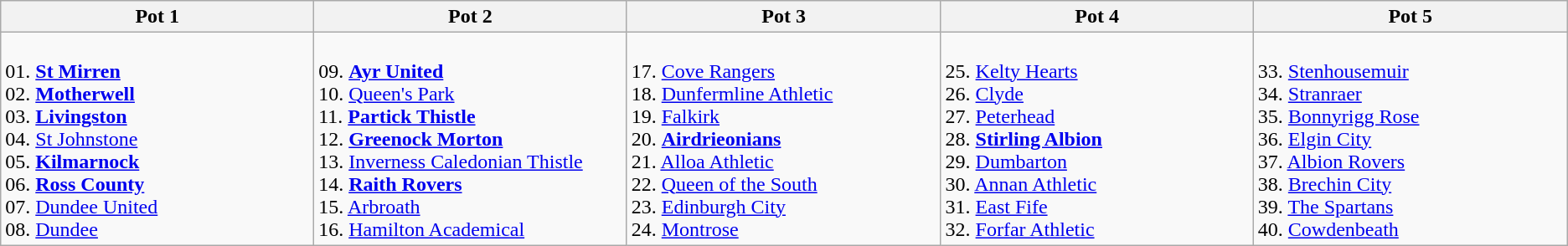<table class="wikitable">
<tr>
<th style="width:250px;">Pot 1</th>
<th style="width:250px;">Pot 2</th>
<th style="width:250px;">Pot 3</th>
<th style="width:250px;">Pot 4</th>
<th style="width:250px;">Pot 5</th>
</tr>
<tr>
<td valign=top><br>01. <strong><a href='#'>St Mirren</a></strong><br>
02. <strong><a href='#'>Motherwell</a></strong><br>
03. <strong><a href='#'>Livingston</a></strong><br>
04. <a href='#'>St Johnstone</a><br>
05. <strong><a href='#'>Kilmarnock</a></strong><br>
06. <strong><a href='#'>Ross County</a></strong><br>
07. <a href='#'>Dundee United</a><br>
08. <a href='#'>Dundee</a></td>
<td valign=top><br>09. <strong><a href='#'>Ayr United</a></strong><br>
10. <a href='#'>Queen's Park</a><br>
11. <strong><a href='#'>Partick Thistle</a></strong><br>
12. <strong><a href='#'>Greenock Morton</a></strong><br>
13. <a href='#'>Inverness Caledonian Thistle</a><br>
14. <strong><a href='#'>Raith Rovers</a></strong><br>
15. <a href='#'>Arbroath</a><br>
16. <a href='#'>Hamilton Academical</a></td>
<td valign=top><br>17. <a href='#'>Cove Rangers</a><br>
18. <a href='#'>Dunfermline Athletic</a><br>
19. <a href='#'>Falkirk</a><br>
20. <strong><a href='#'>Airdrieonians</a></strong><br>
21. <a href='#'>Alloa Athletic</a><br>
22. <a href='#'>Queen of the South</a><br>
23. <a href='#'>Edinburgh City</a><br>
24. <a href='#'>Montrose</a></td>
<td valign=top><br>25. <a href='#'>Kelty Hearts</a><br>
26. <a href='#'>Clyde</a><br>
27. <a href='#'>Peterhead</a><br>
28. <strong><a href='#'>Stirling Albion</a></strong><br>
29. <a href='#'>Dumbarton</a><br>
30. <a href='#'>Annan Athletic</a><br>
31. <a href='#'>East Fife</a><br>
32. <a href='#'>Forfar Athletic</a></td>
<td valign=top><br>33. <a href='#'>Stenhousemuir</a><br>
34. <a href='#'>Stranraer</a><br>
35. <a href='#'>Bonnyrigg Rose</a><br>
36. <a href='#'>Elgin City</a><br>
37. <a href='#'>Albion Rovers</a><br>
38. <a href='#'>Brechin City</a><br>
39. <a href='#'>The Spartans</a><br>
40. <a href='#'>Cowdenbeath</a></td>
</tr>
</table>
